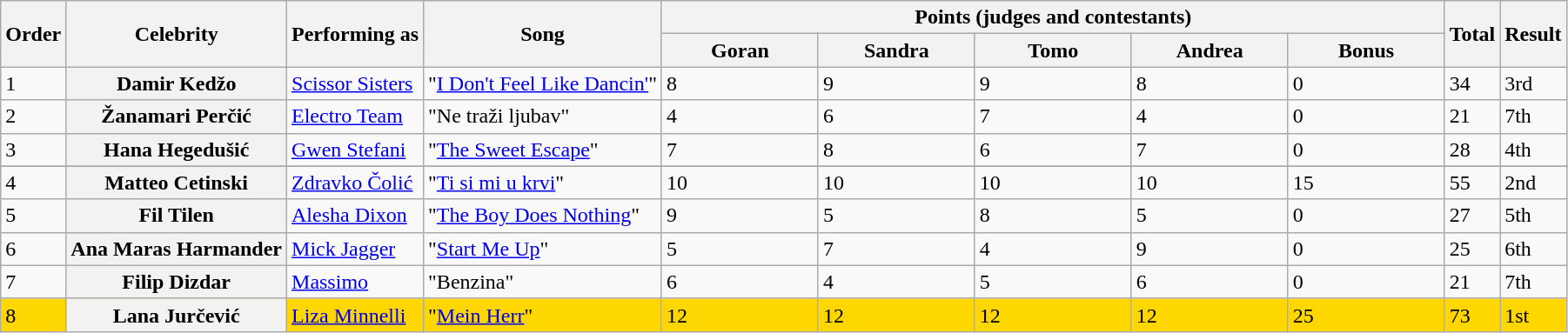<table class=wikitable>
<tr>
<th rowspan="2">Order</th>
<th rowspan="2">Celebrity</th>
<th rowspan="2">Performing as</th>
<th rowspan="2">Song</th>
<th colspan="5" style="width:50%;">Points (judges and contestants)</th>
<th rowspan="2">Total</th>
<th rowspan="2">Result</th>
</tr>
<tr>
<th style="width:10%;">Goran</th>
<th style="width:10%;">Sandra</th>
<th style="width:10%;">Tomo</th>
<th style="width:10%;">Andrea</th>
<th style="width:10%;">Bonus</th>
</tr>
<tr>
<td>1</td>
<th scope="row">Damir Kedžo</th>
<td><a href='#'>Scissor Sisters</a></td>
<td>"<a href='#'>I Don't Feel Like Dancin'</a>"</td>
<td>8</td>
<td>9</td>
<td>9</td>
<td>8</td>
<td>0</td>
<td>34</td>
<td>3rd</td>
</tr>
<tr>
<td>2</td>
<th scope="row">Žanamari Perčić</th>
<td><a href='#'>Electro Team</a></td>
<td>"Ne traži ljubav"</td>
<td>4</td>
<td>6</td>
<td>7</td>
<td>4</td>
<td>0</td>
<td>21</td>
<td>7th</td>
</tr>
<tr>
<td>3</td>
<th scope="row">Hana Hegedušić</th>
<td><a href='#'>Gwen Stefani</a></td>
<td>"<a href='#'>The Sweet Escape</a>"</td>
<td>7</td>
<td>8</td>
<td>6</td>
<td>7</td>
<td>0</td>
<td>28</td>
<td>4th</td>
</tr>
<tr>
</tr>
<tr>
<td>4</td>
<th scope="row">Matteo Cetinski</th>
<td><a href='#'>Zdravko Čolić</a></td>
<td>"<a href='#'>Ti si mi u krvi</a>"</td>
<td>10</td>
<td>10</td>
<td>10</td>
<td>10</td>
<td>15</td>
<td>55</td>
<td>2nd</td>
</tr>
<tr>
<td>5</td>
<th scope="row">Fil Tilen</th>
<td><a href='#'>Alesha Dixon</a></td>
<td>"<a href='#'>The Boy Does Nothing</a>"</td>
<td>9</td>
<td>5</td>
<td>8</td>
<td>5</td>
<td>0</td>
<td>27</td>
<td>5th</td>
</tr>
<tr>
<td>6</td>
<th scope="row">Ana Maras Harmander</th>
<td><a href='#'>Mick Jagger</a></td>
<td>"<a href='#'>Start Me Up</a>"</td>
<td>5</td>
<td>7</td>
<td>4</td>
<td>9</td>
<td>0</td>
<td>25</td>
<td>6th</td>
</tr>
<tr>
<td>7</td>
<th scope="row">Filip Dizdar</th>
<td><a href='#'>Massimo</a></td>
<td>"Benzina"</td>
<td>6</td>
<td>4</td>
<td>5</td>
<td>6</td>
<td>0</td>
<td>21</td>
<td>7th</td>
</tr>
<tr style="background:gold;">
<td>8</td>
<th scope="row">Lana Jurčević</th>
<td><a href='#'>Liza Minnelli</a></td>
<td>"<a href='#'>Mein Herr</a>"</td>
<td>12</td>
<td>12</td>
<td>12</td>
<td>12</td>
<td>25</td>
<td>73</td>
<td>1st</td>
</tr>
</table>
